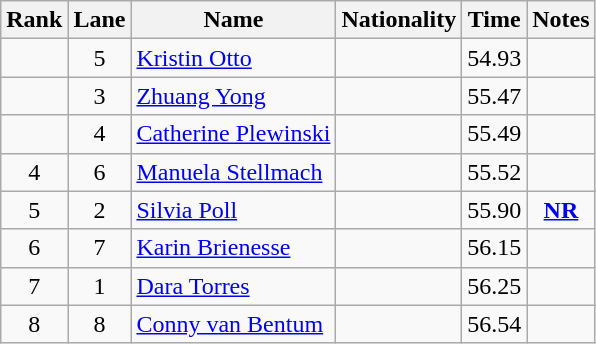<table class="wikitable sortable" style="text-align:center">
<tr>
<th>Rank</th>
<th>Lane</th>
<th>Name</th>
<th>Nationality</th>
<th>Time</th>
<th>Notes</th>
</tr>
<tr>
<td></td>
<td>5</td>
<td align=left><a href='#'>Kristin Otto</a></td>
<td align=left></td>
<td>54.93</td>
<td></td>
</tr>
<tr>
<td></td>
<td>3</td>
<td align=left><a href='#'>Zhuang Yong</a></td>
<td align=left></td>
<td>55.47</td>
<td></td>
</tr>
<tr>
<td></td>
<td>4</td>
<td align=left><a href='#'>Catherine Plewinski</a></td>
<td align=left></td>
<td>55.49</td>
<td></td>
</tr>
<tr>
<td>4</td>
<td>6</td>
<td align=left><a href='#'>Manuela Stellmach</a></td>
<td align=left></td>
<td>55.52</td>
<td></td>
</tr>
<tr>
<td>5</td>
<td>2</td>
<td align=left><a href='#'>Silvia Poll</a></td>
<td align=left></td>
<td>55.90</td>
<td><strong><a href='#'>NR</a></strong></td>
</tr>
<tr>
<td>6</td>
<td>7</td>
<td align=left><a href='#'>Karin Brienesse</a></td>
<td align=left></td>
<td>56.15</td>
<td></td>
</tr>
<tr>
<td>7</td>
<td>1</td>
<td align=left><a href='#'>Dara Torres</a></td>
<td align=left></td>
<td>56.25</td>
<td></td>
</tr>
<tr>
<td>8</td>
<td>8</td>
<td align=left><a href='#'>Conny van Bentum</a></td>
<td align=left></td>
<td>56.54</td>
<td></td>
</tr>
</table>
